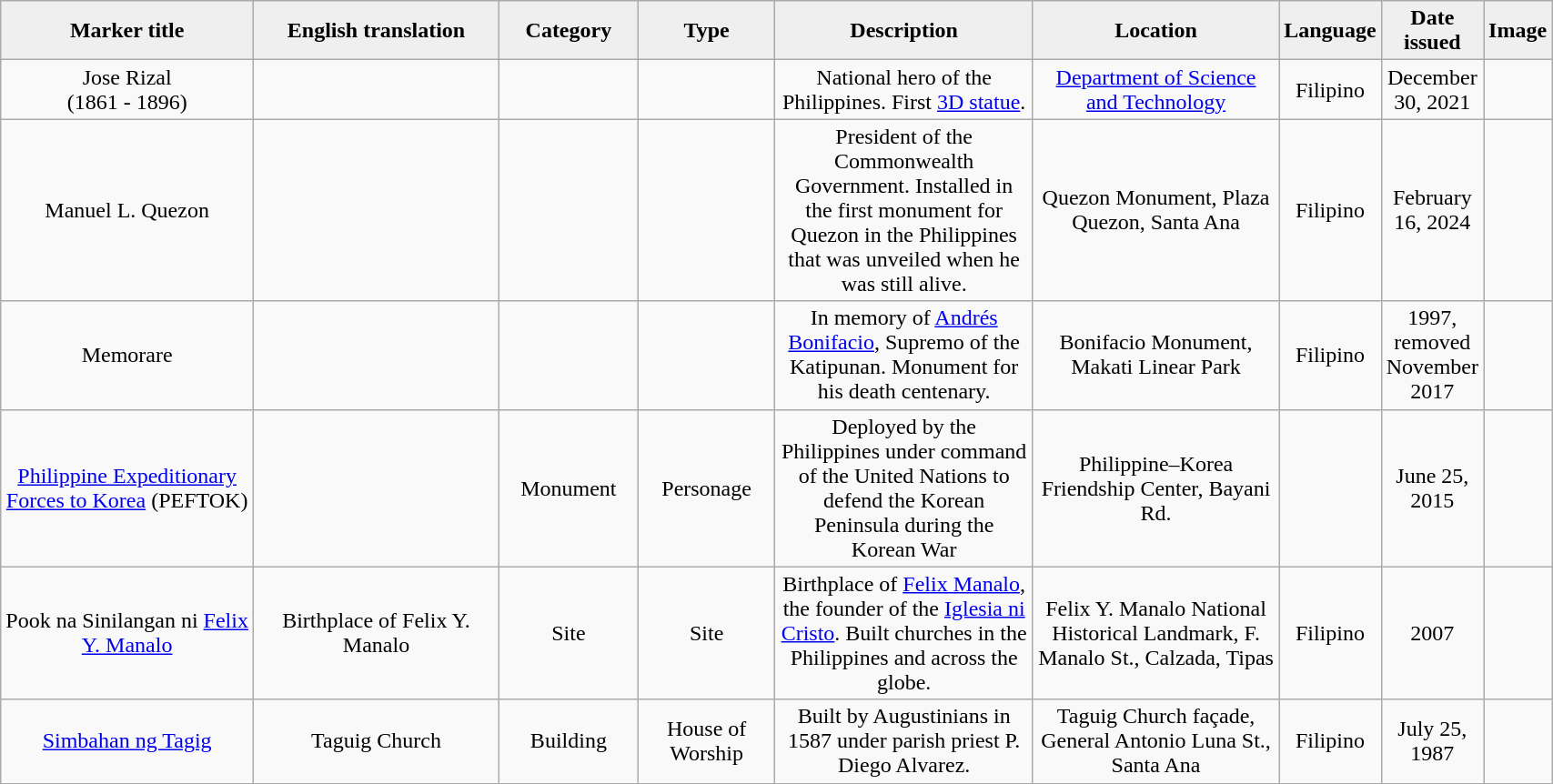<table class="wikitable" style="width:90%; text-align:center;">
<tr>
<th style="width:20%; background:#efefef;">Marker title</th>
<th style="width:20%; background:#efefef;">English translation</th>
<th style="width:10%; background:#efefef;">Category</th>
<th style="width:10%; background:#efefef;">Type</th>
<th style="width:20%; background:#efefef;">Description</th>
<th style="width:20%; background:#efefef;">Location</th>
<th style="width:10%; background:#efefef;">Language</th>
<th style="width:10%; background:#efefef;">Date issued</th>
<th style="width:10%; background:#efefef;">Image</th>
</tr>
<tr>
<td>Jose Rizal<br>(1861 - 1896)</td>
<td></td>
<td></td>
<td></td>
<td>National hero of the Philippines. First <a href='#'>3D statue</a>.</td>
<td><a href='#'>Department of Science and Technology</a></td>
<td>Filipino</td>
<td>December 30, 2021</td>
<td></td>
</tr>
<tr>
<td>Manuel L. Quezon</td>
<td></td>
<td></td>
<td></td>
<td>President of the Commonwealth Government. Installed in the first monument for Quezon in the Philippines that was unveiled when he was still alive.</td>
<td>Quezon Monument, Plaza Quezon, Santa Ana</td>
<td>Filipino</td>
<td>February 16, 2024</td>
<td></td>
</tr>
<tr>
<td>Memorare</td>
<td></td>
<td></td>
<td></td>
<td>In memory of <a href='#'>Andrés Bonifacio</a>, Supremo of the Katipunan. Monument for his death centenary.</td>
<td>Bonifacio Monument, Makati Linear Park</td>
<td>Filipino</td>
<td>1997, removed November 2017</td>
<td></td>
</tr>
<tr>
<td><a href='#'>Philippine Expeditionary Forces to Korea</a> (PEFTOK)</td>
<td></td>
<td>Monument</td>
<td>Personage</td>
<td>Deployed by the Philippines under command of the United Nations to defend the Korean Peninsula during the Korean War</td>
<td>Philippine–Korea Friendship Center, Bayani Rd.</td>
<td></td>
<td>June 25, 2015</td>
<td></td>
</tr>
<tr>
<td>Pook na Sinilangan ni <a href='#'>Felix Y. Manalo</a></td>
<td>Birthplace of Felix Y. Manalo</td>
<td>Site</td>
<td>Site</td>
<td>Birthplace of <a href='#'>Felix Manalo</a>, the founder of the <a href='#'>Iglesia ni Cristo</a>. Built churches in the Philippines and across the globe.</td>
<td>Felix Y. Manalo National Historical Landmark, F. Manalo St., Calzada, Tipas</td>
<td>Filipino</td>
<td>2007</td>
<td></td>
</tr>
<tr>
<td><a href='#'>Simbahan ng Tagig</a></td>
<td>Taguig Church</td>
<td>Building</td>
<td>House of Worship</td>
<td>Built by Augustinians in 1587 under parish priest P. Diego Alvarez.</td>
<td>Taguig Church façade, General Antonio Luna St., Santa Ana</td>
<td>Filipino</td>
<td>July 25, 1987</td>
<td></td>
</tr>
</table>
